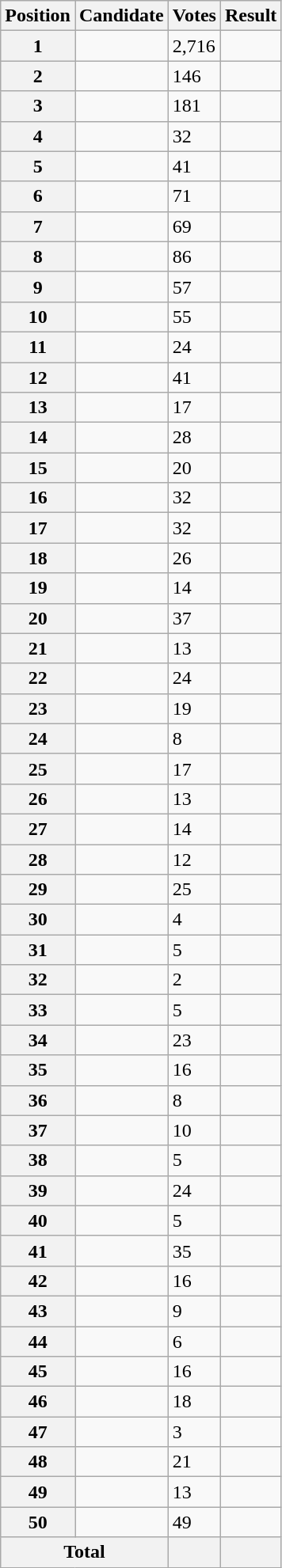<table class="wikitable sortable col3right">
<tr>
<th scope="col">Position</th>
<th scope="col">Candidate</th>
<th scope="col">Votes</th>
<th scope="col">Result</th>
</tr>
<tr>
<th scope="row">1</th>
<td></td>
<td>2,716</td>
<td></td>
</tr>
<tr>
<th scope="row">2</th>
<td></td>
<td>146</td>
<td></td>
</tr>
<tr>
<th scope="row">3</th>
<td></td>
<td>181</td>
<td></td>
</tr>
<tr>
<th scope="row">4</th>
<td></td>
<td>32</td>
<td></td>
</tr>
<tr>
<th scope="row">5</th>
<td></td>
<td>41</td>
<td></td>
</tr>
<tr>
<th scope="row">6</th>
<td></td>
<td>71</td>
<td></td>
</tr>
<tr>
<th scope="row">7</th>
<td></td>
<td>69</td>
<td></td>
</tr>
<tr>
<th scope="row">8</th>
<td></td>
<td>86</td>
<td></td>
</tr>
<tr>
<th scope="row">9</th>
<td></td>
<td>57</td>
<td></td>
</tr>
<tr>
<th scope="row">10</th>
<td></td>
<td>55</td>
<td></td>
</tr>
<tr>
<th scope="row">11</th>
<td></td>
<td>24</td>
<td></td>
</tr>
<tr>
<th scope="row">12</th>
<td></td>
<td>41</td>
<td></td>
</tr>
<tr>
<th scope="row">13</th>
<td></td>
<td>17</td>
<td></td>
</tr>
<tr>
<th scope="row">14</th>
<td></td>
<td>28</td>
<td></td>
</tr>
<tr>
<th scope="row">15</th>
<td></td>
<td>20</td>
<td></td>
</tr>
<tr>
<th scope="row">16</th>
<td></td>
<td>32</td>
<td></td>
</tr>
<tr>
<th scope="row">17</th>
<td></td>
<td>32</td>
<td></td>
</tr>
<tr>
<th scope="row">18</th>
<td></td>
<td>26</td>
<td></td>
</tr>
<tr>
<th scope="row">19</th>
<td></td>
<td>14</td>
<td></td>
</tr>
<tr>
<th scope="row">20</th>
<td></td>
<td>37</td>
<td></td>
</tr>
<tr>
<th scope="row">21</th>
<td></td>
<td>13</td>
<td></td>
</tr>
<tr>
<th scope="row">22</th>
<td></td>
<td>24</td>
<td></td>
</tr>
<tr>
<th scope="row">23</th>
<td></td>
<td>19</td>
<td></td>
</tr>
<tr>
<th scope="row">24</th>
<td></td>
<td>8</td>
<td></td>
</tr>
<tr>
<th scope="row">25</th>
<td></td>
<td>17</td>
<td></td>
</tr>
<tr>
<th scope="row">26</th>
<td></td>
<td>13</td>
<td></td>
</tr>
<tr>
<th scope="row">27</th>
<td></td>
<td>14</td>
<td></td>
</tr>
<tr>
<th scope="row">28</th>
<td></td>
<td>12</td>
<td></td>
</tr>
<tr>
<th scope="row">29</th>
<td></td>
<td>25</td>
<td></td>
</tr>
<tr>
<th scope="row">30</th>
<td></td>
<td>4</td>
<td></td>
</tr>
<tr>
<th scope="row">31</th>
<td></td>
<td>5</td>
<td></td>
</tr>
<tr>
<th scope="row">32</th>
<td></td>
<td>2</td>
<td></td>
</tr>
<tr>
<th scope="row">33</th>
<td></td>
<td>5</td>
<td></td>
</tr>
<tr>
<th scope="row">34</th>
<td></td>
<td>23</td>
<td></td>
</tr>
<tr>
<th scope="row">35</th>
<td></td>
<td>16</td>
<td></td>
</tr>
<tr>
<th scope="row">36</th>
<td></td>
<td>8</td>
<td></td>
</tr>
<tr>
<th scope="row">37</th>
<td></td>
<td>10</td>
<td></td>
</tr>
<tr>
<th scope="row">38</th>
<td></td>
<td>5</td>
<td></td>
</tr>
<tr>
<th scope="row">39</th>
<td></td>
<td>24</td>
<td></td>
</tr>
<tr>
<th scope="row">40</th>
<td></td>
<td>5</td>
<td></td>
</tr>
<tr>
<th scope="row">41</th>
<td></td>
<td>35</td>
<td></td>
</tr>
<tr>
<th scope="row">42</th>
<td></td>
<td>16</td>
<td></td>
</tr>
<tr>
<th scope="row">43</th>
<td></td>
<td>9</td>
<td></td>
</tr>
<tr>
<th scope="row">44</th>
<td></td>
<td>6</td>
<td></td>
</tr>
<tr>
<th scope="row">45</th>
<td></td>
<td>16</td>
<td></td>
</tr>
<tr>
<th scope="row">46</th>
<td></td>
<td>18</td>
<td></td>
</tr>
<tr>
<th scope="row">47</th>
<td></td>
<td>3</td>
<td></td>
</tr>
<tr>
<th scope="row">48</th>
<td></td>
<td>21</td>
<td></td>
</tr>
<tr>
<th scope="row">49</th>
<td></td>
<td>13</td>
<td></td>
</tr>
<tr>
<th scope="row">50</th>
<td></td>
<td>49</td>
<td></td>
</tr>
<tr class="sortbottom">
<th scope="row" colspan="2">Total</th>
<th></th>
<th></th>
</tr>
</table>
